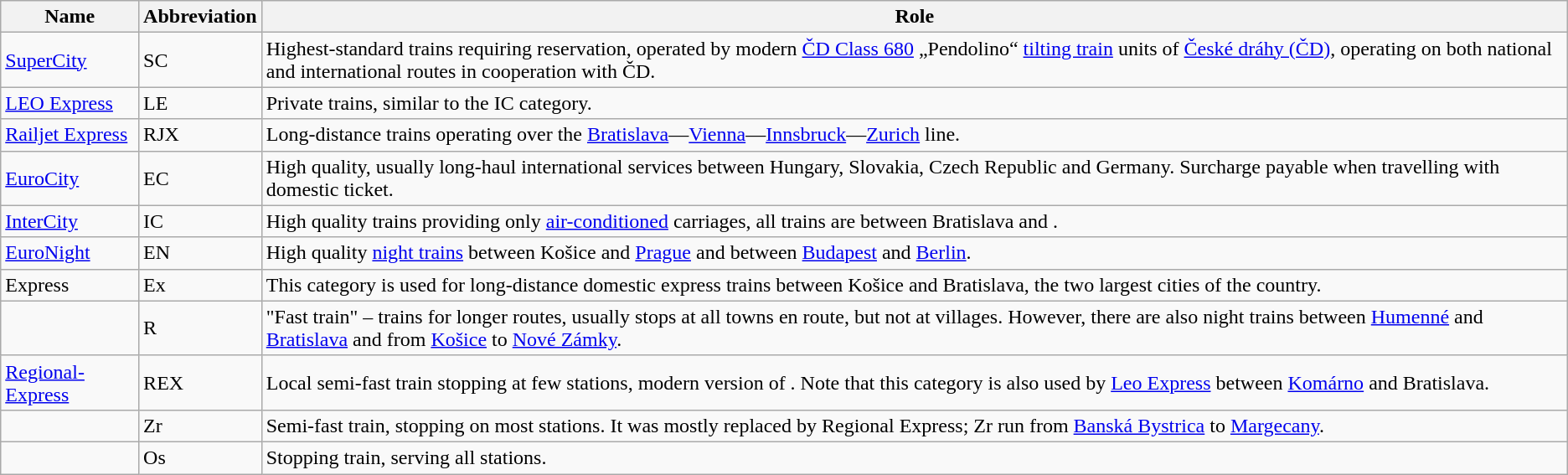<table class="wikitable">
<tr>
<th>Name</th>
<th>Abbreviation</th>
<th>Role</th>
</tr>
<tr>
<td><a href='#'>SuperCity</a></td>
<td>SC</td>
<td>Highest-standard trains requiring reservation, operated by modern <a href='#'>ČD Class 680</a> „Pendolino“ <a href='#'>tilting train</a> units of <a href='#'>České dráhy (ČD)</a>, operating on both national and international routes in cooperation with ČD.</td>
</tr>
<tr>
<td><a href='#'>LEO Express</a></td>
<td>LE</td>
<td>Private trains, similar to the IC category.</td>
</tr>
<tr>
<td><a href='#'>Railjet Express</a></td>
<td>RJX</td>
<td>Long-distance trains operating over the <a href='#'>Bratislava</a>—<a href='#'>Vienna</a>—<a href='#'>Innsbruck</a>—<a href='#'>Zurich</a> line.</td>
</tr>
<tr>
<td><a href='#'>EuroCity</a></td>
<td>EC</td>
<td>High quality, usually long-haul international services between Hungary, Slovakia, Czech Republic and Germany. Surcharge payable when travelling with domestic ticket.</td>
</tr>
<tr>
<td><a href='#'>InterCity</a></td>
<td>IC</td>
<td>High quality trains providing only <a href='#'>air-conditioned</a> carriages, all trains are between Bratislava and .</td>
</tr>
<tr>
<td><a href='#'>EuroNight</a></td>
<td>EN</td>
<td>High quality <a href='#'>night trains</a> between Košice and <a href='#'>Prague</a> and between <a href='#'>Budapest</a> and <a href='#'>Berlin</a>.</td>
</tr>
<tr>
<td>Express</td>
<td>Ex</td>
<td>This category is used for long-distance domestic express trains between Košice and Bratislava, the two largest cities of the country.</td>
</tr>
<tr>
<td></td>
<td>R</td>
<td>"Fast train" – trains for longer routes, usually stops at all towns en route, but not at villages. However, there are also night trains between <a href='#'>Humenné</a> and <a href='#'>Bratislava</a> and from <a href='#'>Košice</a> to <a href='#'>Nové Zámky</a>.</td>
</tr>
<tr>
<td><a href='#'>Regional-Express</a></td>
<td>REX</td>
<td>Local semi-fast train stopping at few stations, modern version of . Note that this category is also used by <a href='#'>Leo Express</a> between <a href='#'>Komárno</a> and Bratislava.</td>
</tr>
<tr>
<td></td>
<td>Zr</td>
<td>Semi-fast train, stopping on most stations. It was mostly replaced by Regional Express; Zr run from <a href='#'>Banská Bystrica</a> to <a href='#'>Margecany</a>.</td>
</tr>
<tr>
<td></td>
<td>Os</td>
<td>Stopping train, serving all stations.</td>
</tr>
</table>
